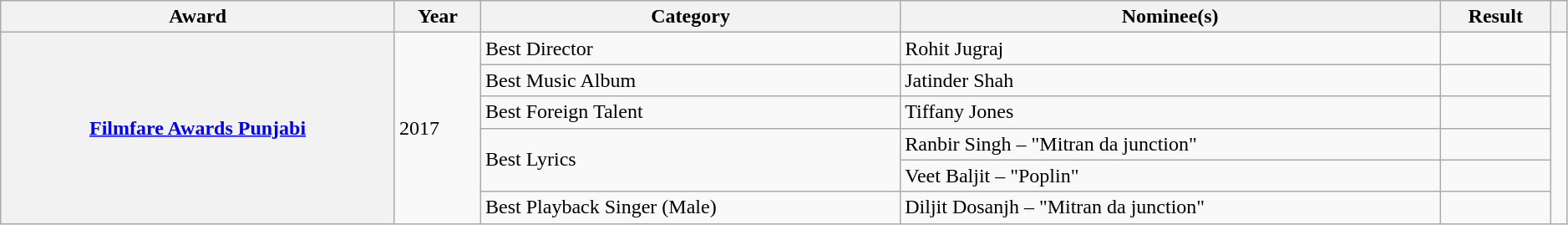<table class="wikitable plainrowheaders" style="width: 99%">
<tr>
<th scope="col">Award</th>
<th scope="col">Year</th>
<th scope="col">Category</th>
<th scope="col">Nominee(s)</th>
<th scope="col">Result</th>
<th scope="col"></th>
</tr>
<tr>
<th rowspan="6" scope="row"><a href='#'>Filmfare Awards Punjabi</a></th>
<td rowspan="6">2017</td>
<td>Best Director</td>
<td>Rohit Jugraj</td>
<td></td>
<td rowspan="6"> <br> </td>
</tr>
<tr>
<td>Best Music Album</td>
<td>Jatinder Shah</td>
<td></td>
</tr>
<tr>
<td>Best Foreign Talent</td>
<td>Tiffany Jones</td>
<td></td>
</tr>
<tr>
<td rowspan=2>Best Lyrics</td>
<td>Ranbir Singh – "Mitran da junction"</td>
<td></td>
</tr>
<tr>
<td>Veet Baljit – "Poplin"</td>
<td></td>
</tr>
<tr>
<td>Best Playback Singer (Male)</td>
<td>Diljit Dosanjh – "Mitran da junction"</td>
<td></td>
</tr>
</table>
